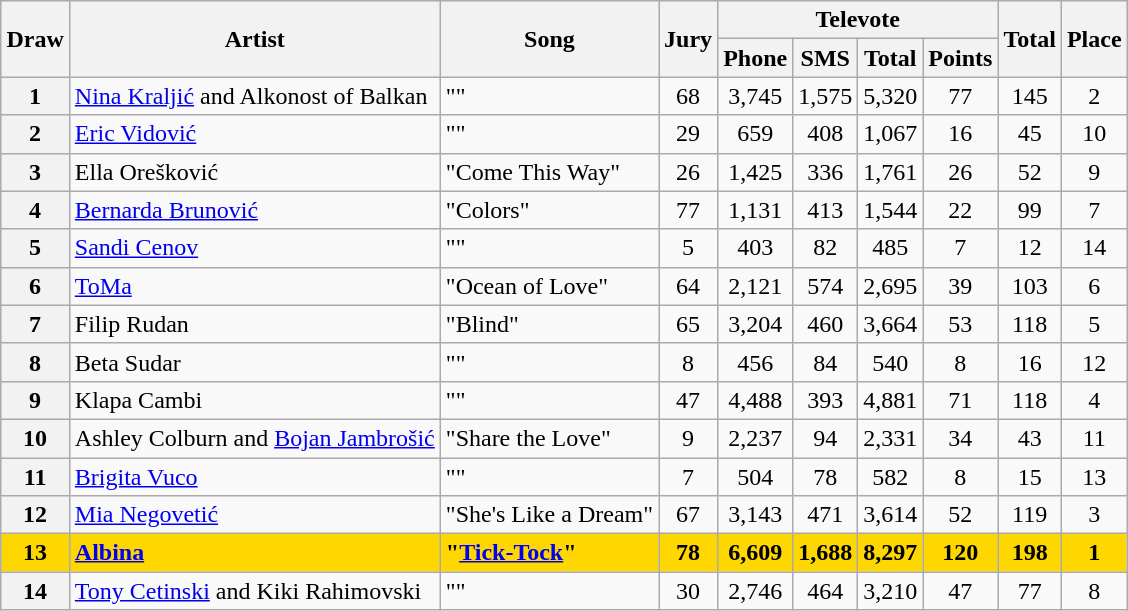<table class="sortable wikitable plainrowheaders" style="margin: 1em auto 1em auto; text-align:center;">
<tr>
<th rowspan="2">Draw</th>
<th rowspan="2">Artist</th>
<th rowspan="2">Song</th>
<th rowspan="2">Jury</th>
<th colspan="4">Televote</th>
<th rowspan="2">Total</th>
<th rowspan="2">Place</th>
</tr>
<tr>
<th>Phone</th>
<th>SMS</th>
<th>Total</th>
<th>Points</th>
</tr>
<tr>
<th scope="row" style="text-align:center;">1</th>
<td align="left"><a href='#'>Nina Kraljić</a> and Alkonost of Balkan</td>
<td align="left">""</td>
<td>68</td>
<td>3,745</td>
<td>1,575</td>
<td>5,320</td>
<td>77</td>
<td>145</td>
<td>2</td>
</tr>
<tr>
<th scope="row" style="text-align:center;">2</th>
<td align="left"><a href='#'>Eric Vidović</a></td>
<td align="left">""</td>
<td>29</td>
<td>659</td>
<td>408</td>
<td>1,067</td>
<td>16</td>
<td>45</td>
<td>10</td>
</tr>
<tr>
<th scope="row" style="text-align:center;">3</th>
<td align="left">Ella Orešković</td>
<td align="left">"Come This Way"</td>
<td>26</td>
<td>1,425</td>
<td>336</td>
<td>1,761</td>
<td>26</td>
<td>52</td>
<td>9</td>
</tr>
<tr>
<th scope="row" style="text-align:center;">4</th>
<td align="left"><a href='#'>Bernarda Brunović</a></td>
<td align="left">"Colors"</td>
<td>77</td>
<td>1,131</td>
<td>413</td>
<td>1,544</td>
<td>22</td>
<td>99</td>
<td>7</td>
</tr>
<tr>
<th scope="row" style="text-align:center;">5</th>
<td align="left"><a href='#'>Sandi Cenov</a></td>
<td align="left">""</td>
<td>5</td>
<td>403</td>
<td>82</td>
<td>485</td>
<td>7</td>
<td>12</td>
<td>14</td>
</tr>
<tr>
<th scope="row" style="text-align:center;">6</th>
<td align="left"><a href='#'>ToMa</a></td>
<td align="left">"Ocean of Love"</td>
<td>64</td>
<td>2,121</td>
<td>574</td>
<td>2,695</td>
<td>39</td>
<td>103</td>
<td>6</td>
</tr>
<tr>
<th scope="row" style="text-align:center;">7</th>
<td align="left">Filip Rudan</td>
<td align="left">"Blind"</td>
<td>65</td>
<td>3,204</td>
<td>460</td>
<td>3,664</td>
<td>53</td>
<td>118</td>
<td>5</td>
</tr>
<tr>
<th scope="row" style="text-align:center;">8</th>
<td align="left">Beta Sudar</td>
<td align="left">""</td>
<td>8</td>
<td>456</td>
<td>84</td>
<td>540</td>
<td>8</td>
<td>16</td>
<td>12</td>
</tr>
<tr>
<th scope="row" style="text-align:center;">9</th>
<td align="left">Klapa Cambi</td>
<td align="left">""</td>
<td>47</td>
<td>4,488</td>
<td>393</td>
<td>4,881</td>
<td>71</td>
<td>118</td>
<td>4</td>
</tr>
<tr>
<th scope="row" style="text-align:center;">10</th>
<td align="left">Ashley Colburn and <a href='#'>Bojan Jambrošić</a></td>
<td align="left">"Share the Love"</td>
<td>9</td>
<td>2,237</td>
<td>94</td>
<td>2,331</td>
<td>34</td>
<td>43</td>
<td>11</td>
</tr>
<tr>
<th scope="row" style="text-align:center;">11</th>
<td align="left"><a href='#'>Brigita Vuco</a></td>
<td align="left">""</td>
<td>7</td>
<td>504</td>
<td>78</td>
<td>582</td>
<td>8</td>
<td>15</td>
<td>13</td>
</tr>
<tr>
<th scope="row" style="text-align:center;">12</th>
<td align="left"><a href='#'>Mia Negovetić</a></td>
<td align="left">"She's Like a Dream"</td>
<td>67</td>
<td>3,143</td>
<td>471</td>
<td>3,614</td>
<td>52</td>
<td>119</td>
<td>3</td>
</tr>
<tr style="font-weight:bold; background:gold;">
<th scope="row" style="font-weight:bold; background:gold; text-align:center;">13</th>
<td align="left"><a href='#'>Albina</a></td>
<td align="left">"<a href='#'>Tick-Tock</a>"</td>
<td>78</td>
<td>6,609</td>
<td>1,688</td>
<td>8,297</td>
<td>120</td>
<td>198</td>
<td>1</td>
</tr>
<tr>
<th scope="row" style="text-align:center;">14</th>
<td align="left"><a href='#'>Tony Cetinski</a> and Kiki Rahimovski</td>
<td align="left">""</td>
<td>30</td>
<td>2,746</td>
<td>464</td>
<td>3,210</td>
<td>47</td>
<td>77</td>
<td>8</td>
</tr>
</table>
